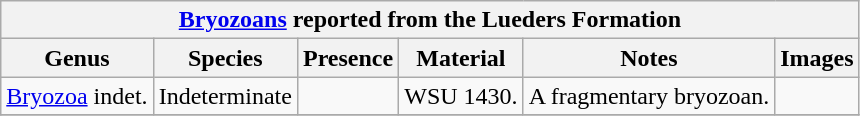<table class="wikitable" align="center">
<tr>
<th colspan="6" align="center"><strong><a href='#'>Bryozoans</a> reported from the Lueders Formation</strong></th>
</tr>
<tr>
<th>Genus</th>
<th>Species</th>
<th>Presence</th>
<th><strong>Material</strong></th>
<th>Notes</th>
<th>Images</th>
</tr>
<tr>
<td><a href='#'>Bryozoa</a> indet.</td>
<td>Indeterminate</td>
<td></td>
<td>WSU 1430.</td>
<td>A fragmentary bryozoan.</td>
<td></td>
</tr>
<tr>
</tr>
</table>
